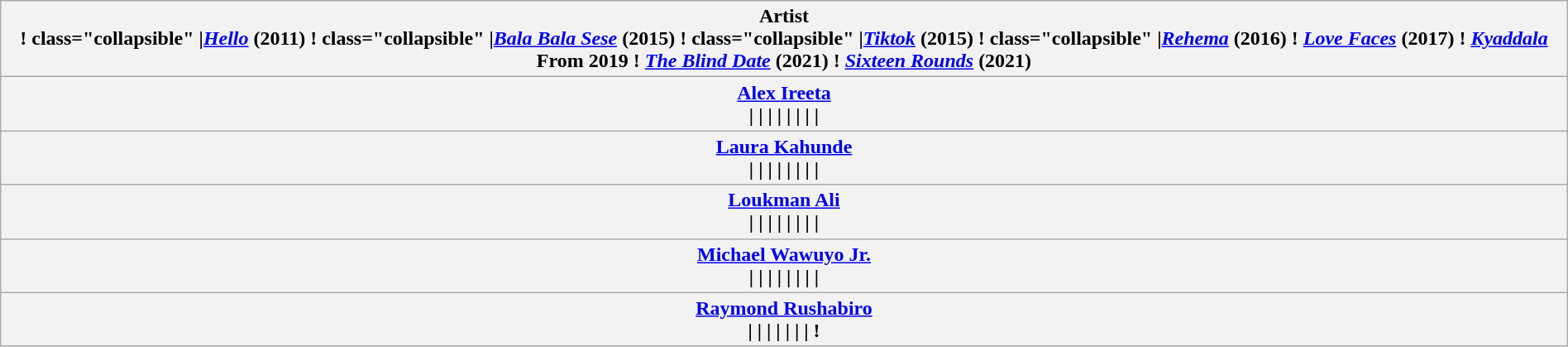<table class="wikitable sortable" style="text-align:center; width:100%">
<tr style="vertical-align:bottom;">
<th>Artist<br> ! class="collapsible" |<em><a href='#'>Hello</a></em> (2011)
 ! class="collapsible" |<em><a href='#'>Bala Bala Sese</a></em> (2015)
 ! class="collapsible" |<em><a href='#'>Tiktok</a></em> (2015)
 ! class="collapsible" |<em><a href='#'>Rehema</a></em> (2016)
 ! <em><a href='#'>Love Faces</a></em> (2017)
 ! <em><a href='#'>Kyaddala</a></em> From 2019
 ! <em><a href='#'>The Blind Date</a></em> (2021)
 ! <em><a href='#'>Sixteen Rounds</a></em> (2021)</th>
</tr>
<tr>
<th><a href='#'>Alex Ireeta</a><br> |
 | 
 | 
 | 
 | 
 | 
 |
 |</th>
</tr>
<tr>
<th><a href='#'>Laura Kahunde</a><br> | 
 | 
 | 
 | 
 | 
 | 
 |
 |</th>
</tr>
<tr>
<th><a href='#'>Loukman Ali</a><br> | 
 | 
 | 
 | 
 | 
 | 
 | 
 | </th>
</tr>
<tr>
<th><a href='#'>Michael Wawuyo Jr.</a><br> | 
 | 
 | 
 | 
 | 
 | 
 | 
 | </th>
</tr>
<tr>
<th><a href='#'>Raymond Rushabiro</a><br> | 
 | 
 | 
 | 
 | 
 | 
 | 
 ! </th>
</tr>
</table>
